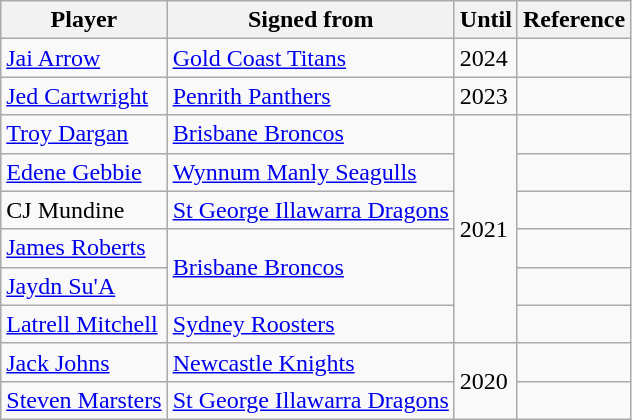<table class="wikitable">
<tr>
<th>Player</th>
<th>Signed from</th>
<th>Until</th>
<th>Reference</th>
</tr>
<tr>
<td><a href='#'>Jai Arrow</a></td>
<td> <a href='#'>Gold Coast Titans</a></td>
<td>2024</td>
<td></td>
</tr>
<tr>
<td><a href='#'>Jed Cartwright</a></td>
<td> <a href='#'>Penrith Panthers</a></td>
<td>2023</td>
<td></td>
</tr>
<tr>
<td><a href='#'>Troy Dargan</a></td>
<td> <a href='#'>Brisbane Broncos</a></td>
<td rowspan="6">2021</td>
<td></td>
</tr>
<tr>
<td><a href='#'>Edene Gebbie</a></td>
<td> <a href='#'>Wynnum Manly Seagulls</a></td>
<td></td>
</tr>
<tr>
<td>CJ Mundine</td>
<td> <a href='#'>St George Illawarra Dragons</a></td>
<td></td>
</tr>
<tr>
<td><a href='#'>James Roberts</a></td>
<td rowspan="2"> <a href='#'>Brisbane Broncos</a></td>
<td></td>
</tr>
<tr>
<td><a href='#'>Jaydn Su'A</a></td>
<td></td>
</tr>
<tr>
<td><a href='#'>Latrell Mitchell</a></td>
<td> <a href='#'>Sydney Roosters</a></td>
<td></td>
</tr>
<tr>
<td><a href='#'>Jack Johns</a></td>
<td> <a href='#'>Newcastle Knights</a></td>
<td rowspan="2">2020</td>
<td></td>
</tr>
<tr>
<td><a href='#'>Steven Marsters</a></td>
<td> <a href='#'>St George Illawarra Dragons</a></td>
<td></td>
</tr>
</table>
